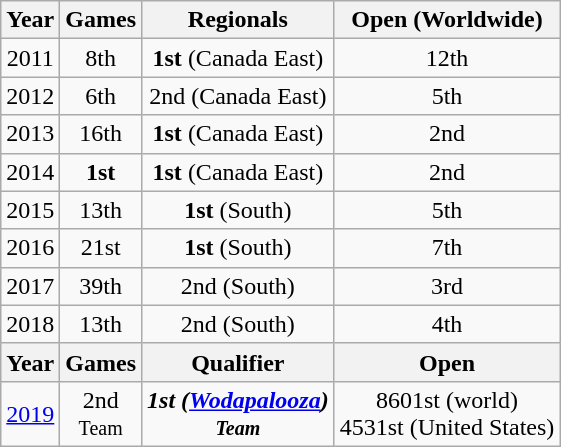<table class="wikitable" style="text-align:center">
<tr>
<th>Year</th>
<th>Games</th>
<th>Regionals</th>
<th>Open (Worldwide)</th>
</tr>
<tr>
<td>2011</td>
<td>8th</td>
<td><strong>1st</strong> (Canada East)</td>
<td>12th</td>
</tr>
<tr>
<td>2012</td>
<td>6th</td>
<td>2nd (Canada East)</td>
<td>5th</td>
</tr>
<tr>
<td>2013</td>
<td>16th</td>
<td><strong>1st</strong> (Canada East)</td>
<td>2nd</td>
</tr>
<tr>
<td>2014</td>
<td><strong>1st</strong></td>
<td><strong>1st</strong> (Canada East)</td>
<td>2nd</td>
</tr>
<tr>
<td>2015</td>
<td>13th</td>
<td><strong>1st</strong> (South)</td>
<td>5th</td>
</tr>
<tr>
<td>2016</td>
<td>21st</td>
<td><strong>1st</strong> (South)</td>
<td>7th</td>
</tr>
<tr>
<td>2017</td>
<td>39th</td>
<td>2nd (South)</td>
<td>3rd</td>
</tr>
<tr>
<td>2018</td>
<td>13th</td>
<td>2nd (South)</td>
<td>4th</td>
</tr>
<tr>
<th>Year</th>
<th>Games</th>
<th>Qualifier</th>
<th>Open</th>
</tr>
<tr>
<td><a href='#'>2019</a></td>
<td>2nd<br><small>Team</small></td>
<td><strong><em>1st<strong> (<a href='#'>Wodapalooza</a>)<br><small>Team</small><em></td>
<td>8601st (world)<br>4531st (United States)</td>
</tr>
</table>
